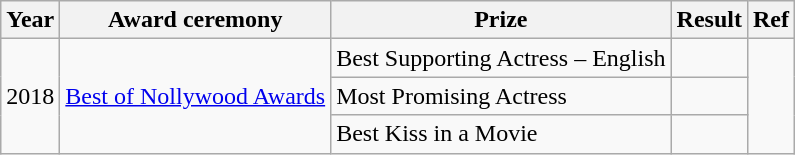<table class ="wikitable">
<tr>
<th>Year</th>
<th>Award ceremony</th>
<th>Prize</th>
<th>Result</th>
<th>Ref</th>
</tr>
<tr>
<td rowspan="3">2018</td>
<td rowspan="3"><a href='#'>Best of Nollywood Awards</a></td>
<td>Best Supporting Actress – English</td>
<td></td>
<td rowspan="3"></td>
</tr>
<tr>
<td>Most Promising Actress</td>
<td></td>
</tr>
<tr>
<td>Best Kiss in a Movie</td>
<td></td>
</tr>
</table>
